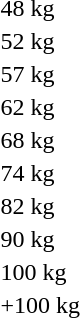<table>
<tr>
<td>48 kg</td>
<td></td>
<td></td>
<td></td>
</tr>
<tr>
<td>52 kg</td>
<td></td>
<td></td>
<td></td>
</tr>
<tr>
<td>57 kg</td>
<td></td>
<td></td>
<td></td>
</tr>
<tr>
<td>62 kg</td>
<td></td>
<td></td>
<td></td>
</tr>
<tr>
<td>68 kg</td>
<td></td>
<td></td>
<td></td>
</tr>
<tr>
<td>74 kg</td>
<td></td>
<td></td>
<td></td>
</tr>
<tr>
<td>82 kg</td>
<td></td>
<td></td>
<td></td>
</tr>
<tr>
<td>90 kg</td>
<td></td>
<td></td>
<td></td>
</tr>
<tr>
<td>100 kg</td>
<td></td>
<td></td>
<td></td>
</tr>
<tr>
<td>+100 kg</td>
<td></td>
<td></td>
<td></td>
</tr>
</table>
